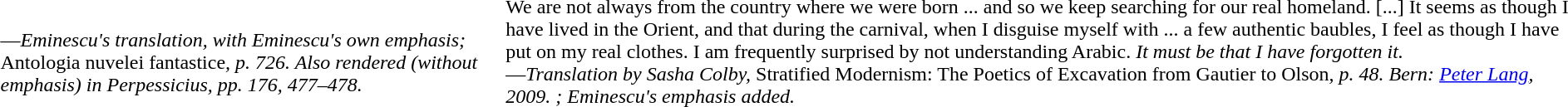<table>
<tr>
<th></th>
<th></th>
</tr>
<tr>
<td><br>—<em>Eminescu's translation, with Eminescu's own emphasis; </em>Antologia nuvelei fantastice<em>, p. 726. Also rendered (without emphasis) in Perpessicius, pp. 176, 477–478.</em></td>
<td>We are not always from the country where we were born ... and so we keep searching for our real homeland. [...] It seems as though I have lived in the Orient, and that during the carnival, when I disguise myself with ... a few authentic baubles, I feel as though I have put on my real clothes. I am frequently surprised by not understanding Arabic. <em>It must be that I have forgotten it.</em><br>—<em>Translation by Sasha Colby, </em>Stratified Modernism: The Poetics of Excavation from Gautier to Olson<em>, p. 48. Bern: <a href='#'>Peter Lang</a>, 2009.  ; Eminescu's emphasis added.</em></td>
</tr>
</table>
